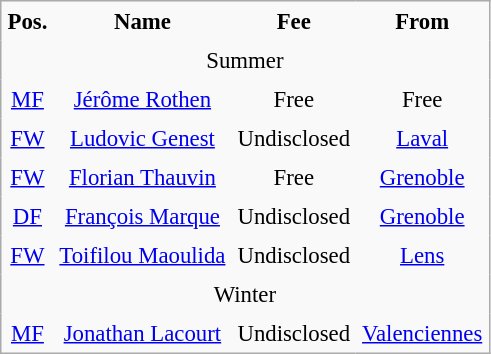<table class= border="2" cellpadding="4" cellspacing="0" style="text-align:center; margin: 1em 1em 1em 0; background: #f9f9f9; border:1px #aaa solid; border-collapse: collapse; font-size: 95%;">
<tr>
<th>Pos.</th>
<th>Name</th>
<th>Fee</th>
<th>From</th>
</tr>
<tr>
<td !style="text-align:center" colspan="4">Summer</td>
</tr>
<tr>
<td><a href='#'>MF</a></td>
<td><a href='#'>Jérôme Rothen</a></td>
<td>Free</td>
<td>Free</td>
</tr>
<tr>
<td><a href='#'>FW</a></td>
<td><a href='#'>Ludovic Genest</a></td>
<td>Undisclosed</td>
<td><a href='#'>Laval</a></td>
</tr>
<tr>
<td><a href='#'>FW</a></td>
<td><a href='#'>Florian Thauvin</a></td>
<td>Free</td>
<td><a href='#'>Grenoble</a></td>
</tr>
<tr>
<td><a href='#'>DF</a></td>
<td><a href='#'>François Marque</a></td>
<td>Undisclosed</td>
<td><a href='#'>Grenoble</a></td>
</tr>
<tr>
<td><a href='#'>FW</a></td>
<td><a href='#'>Toifilou Maoulida</a></td>
<td>Undisclosed</td>
<td><a href='#'>Lens</a></td>
</tr>
<tr>
<td !style="text-align:center" colspan="4">Winter</td>
</tr>
<tr>
<td><a href='#'>MF</a></td>
<td><a href='#'>Jonathan Lacourt</a></td>
<td>Undisclosed</td>
<td><a href='#'>Valenciennes</a></td>
</tr>
</table>
